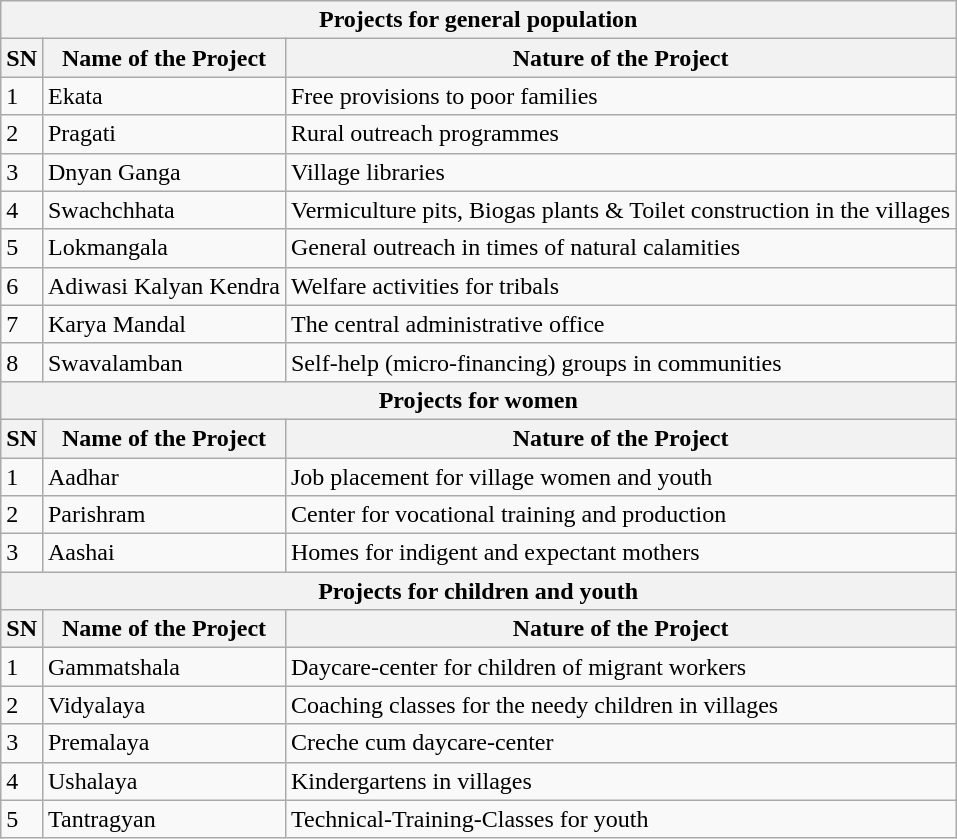<table class="wikitable">
<tr>
<th colspan="3">Projects for general population</th>
</tr>
<tr>
<th>SN</th>
<th>Name  of the Project</th>
<th>Nature  of the Project</th>
</tr>
<tr>
<td>1</td>
<td>Ekata</td>
<td>Free provisions to poor families</td>
</tr>
<tr>
<td>2</td>
<td>Pragati</td>
<td>Rural outreach programmes</td>
</tr>
<tr>
<td>3</td>
<td>Dnyan Ganga</td>
<td>Village libraries</td>
</tr>
<tr>
<td>4</td>
<td>Swachchhata</td>
<td>Vermiculture pits, Biogas plants & Toilet construction in the villages</td>
</tr>
<tr>
<td>5</td>
<td>Lokmangala</td>
<td>General outreach in times of natural calamities</td>
</tr>
<tr>
<td>6</td>
<td>Adiwasi Kalyan  Kendra</td>
<td>Welfare activities for tribals</td>
</tr>
<tr>
<td>7</td>
<td>Karya Mandal</td>
<td>The central administrative office</td>
</tr>
<tr>
<td>8</td>
<td>Swavalamban</td>
<td>Self-help (micro-financing) groups in communities</td>
</tr>
<tr>
<th colspan="3">Projects for women</th>
</tr>
<tr>
<th>SN</th>
<th>Name  of the Project</th>
<th>Nature  of the Project</th>
</tr>
<tr>
<td>1</td>
<td>Aadhar</td>
<td>Job placement for village women and youth</td>
</tr>
<tr>
<td>2</td>
<td>Parishram</td>
<td>Center for vocational training and production</td>
</tr>
<tr>
<td>3</td>
<td>Aashai</td>
<td>Homes for indigent and expectant mothers</td>
</tr>
<tr>
<th colspan="3">Projects for children and youth</th>
</tr>
<tr>
<th>SN</th>
<th>Name  of the Project</th>
<th>Nature  of the Project</th>
</tr>
<tr>
<td>1</td>
<td>Gammatshala</td>
<td>Daycare-center for children of migrant workers</td>
</tr>
<tr>
<td>2</td>
<td>Vidyalaya</td>
<td>Coaching classes for the needy children in villages</td>
</tr>
<tr>
<td>3</td>
<td>Premalaya</td>
<td>Creche cum daycare-center</td>
</tr>
<tr>
<td>4</td>
<td>Ushalaya</td>
<td>Kindergartens in villages</td>
</tr>
<tr>
<td>5</td>
<td>Tantragyan</td>
<td>Technical-Training-Classes for youth</td>
</tr>
</table>
